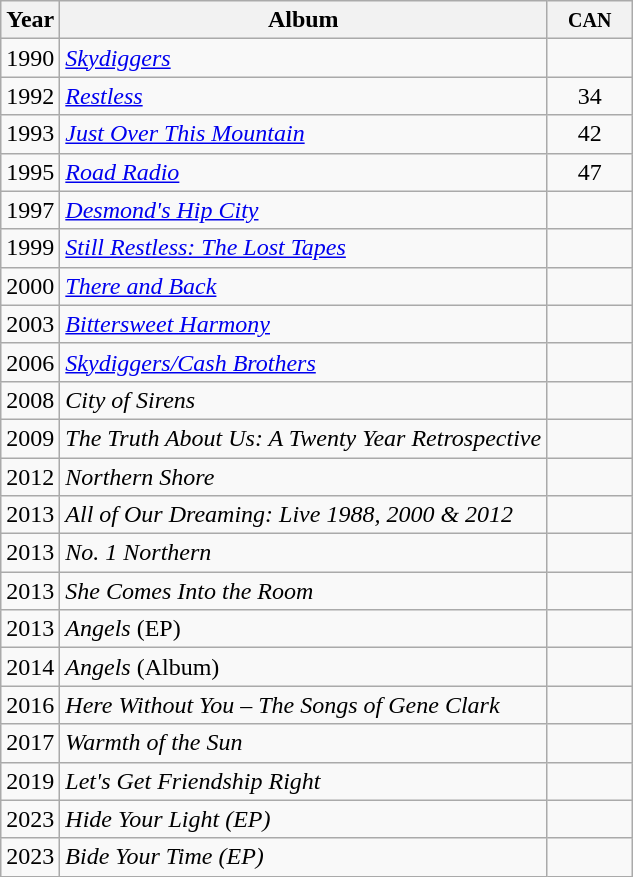<table class="wikitable">
<tr>
<th>Year</th>
<th>Album</th>
<th width="50"><small>CAN</small></th>
</tr>
<tr>
<td>1990</td>
<td><em><a href='#'>Skydiggers</a></em></td>
<td></td>
</tr>
<tr>
<td>1992</td>
<td><em><a href='#'>Restless</a></em></td>
<td align="center">34</td>
</tr>
<tr>
<td>1993</td>
<td><em><a href='#'>Just Over This Mountain</a></em></td>
<td align="center">42</td>
</tr>
<tr>
<td>1995</td>
<td><em><a href='#'>Road Radio</a></em></td>
<td align="center">47</td>
</tr>
<tr>
<td>1997</td>
<td><em><a href='#'>Desmond's Hip City</a></em></td>
<td></td>
</tr>
<tr>
<td>1999</td>
<td><em><a href='#'>Still Restless: The Lost Tapes</a></em></td>
<td></td>
</tr>
<tr>
<td>2000</td>
<td><em><a href='#'>There and Back</a></em></td>
<td></td>
</tr>
<tr>
<td>2003</td>
<td><em><a href='#'>Bittersweet Harmony</a></em></td>
<td></td>
</tr>
<tr>
<td>2006</td>
<td><em><a href='#'>Skydiggers/Cash Brothers</a></em></td>
<td></td>
</tr>
<tr>
<td>2008</td>
<td><em>City of Sirens</em></td>
<td></td>
</tr>
<tr>
<td>2009</td>
<td><em>The Truth About Us: A Twenty Year Retrospective</em></td>
<td></td>
</tr>
<tr>
<td>2012</td>
<td><em>Northern Shore</em></td>
<td></td>
</tr>
<tr>
<td>2013</td>
<td><em>All of Our Dreaming: Live 1988, 2000 & 2012</em></td>
<td></td>
</tr>
<tr>
<td>2013</td>
<td><em>No. 1 Northern</em></td>
<td></td>
</tr>
<tr>
<td>2013</td>
<td><em>She Comes Into the Room</em></td>
<td></td>
</tr>
<tr>
<td>2013</td>
<td><em>Angels</em> (EP)</td>
<td></td>
</tr>
<tr>
<td>2014</td>
<td><em>Angels</em> (Album)</td>
<td></td>
</tr>
<tr>
<td>2016</td>
<td><em>Here Without You – The Songs of Gene Clark</em></td>
<td></td>
</tr>
<tr>
<td>2017</td>
<td><em>Warmth of the Sun</em></td>
<td></td>
</tr>
<tr>
<td>2019</td>
<td><em>Let's Get Friendship Right</em> </td>
<td></td>
</tr>
<tr>
<td>2023</td>
<td><em>Hide Your Light (EP)</em></td>
<td></td>
</tr>
<tr>
<td>2023</td>
<td><em>Bide Your Time (EP)</em></td>
<td></td>
</tr>
</table>
